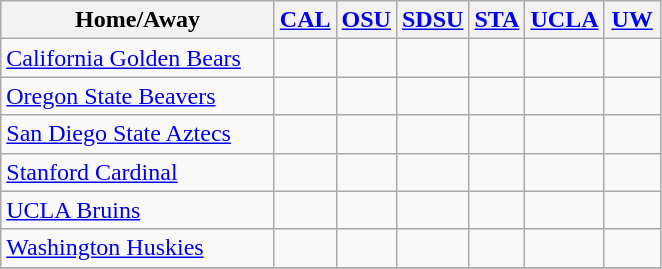<table class="wikitable" style="text-align: center">
<tr>
<th width="175">Home/Away</th>
<th width="30"><a href='#'>CAL</a></th>
<th width="30"><a href='#'>OSU</a></th>
<th width="30"><a href='#'>SDSU</a></th>
<th width="30"><a href='#'>STA</a></th>
<th width="30"><a href='#'>UCLA</a></th>
<th width="30"><a href='#'>UW</a></th>
</tr>
<tr>
<td align="left"><a href='#'>California Golden Bears</a></td>
<td></td>
<td></td>
<td></td>
<td></td>
<td></td>
<td></td>
</tr>
<tr>
<td align="left"><a href='#'>Oregon State Beavers</a></td>
<td></td>
<td></td>
<td></td>
<td></td>
<td></td>
<td></td>
</tr>
<tr>
<td align="left"><a href='#'>San Diego State Aztecs</a></td>
<td></td>
<td></td>
<td></td>
<td></td>
<td></td>
<td></td>
</tr>
<tr>
<td align="left"><a href='#'>Stanford Cardinal</a></td>
<td></td>
<td></td>
<td></td>
<td></td>
<td></td>
<td></td>
</tr>
<tr>
<td align="left"><a href='#'>UCLA Bruins</a></td>
<td></td>
<td></td>
<td></td>
<td></td>
<td></td>
<td></td>
</tr>
<tr>
<td align="left"><a href='#'>Washington Huskies</a></td>
<td></td>
<td></td>
<td></td>
<td></td>
<td></td>
<td></td>
</tr>
<tr>
</tr>
</table>
